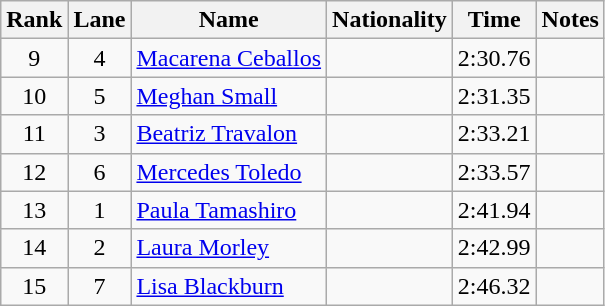<table class="wikitable sortable" style="text-align:center">
<tr>
<th>Rank</th>
<th>Lane</th>
<th>Name</th>
<th>Nationality</th>
<th>Time</th>
<th>Notes</th>
</tr>
<tr>
<td>9</td>
<td>4</td>
<td align=left><a href='#'>Macarena Ceballos</a></td>
<td align=left></td>
<td>2:30.76</td>
<td></td>
</tr>
<tr>
<td>10</td>
<td>5</td>
<td align=left><a href='#'>Meghan Small</a></td>
<td align=left></td>
<td>2:31.35</td>
<td></td>
</tr>
<tr>
<td>11</td>
<td>3</td>
<td align=left><a href='#'>Beatriz Travalon</a></td>
<td align=left></td>
<td>2:33.21</td>
<td></td>
</tr>
<tr>
<td>12</td>
<td>6</td>
<td align=left><a href='#'>Mercedes Toledo</a></td>
<td align=left></td>
<td>2:33.57</td>
<td></td>
</tr>
<tr>
<td>13</td>
<td>1</td>
<td align=left><a href='#'>Paula Tamashiro</a></td>
<td align=left></td>
<td>2:41.94</td>
<td></td>
</tr>
<tr>
<td>14</td>
<td>2</td>
<td align=left><a href='#'>Laura Morley</a></td>
<td align=left></td>
<td>2:42.99</td>
<td></td>
</tr>
<tr>
<td>15</td>
<td>7</td>
<td align=left><a href='#'>Lisa Blackburn</a></td>
<td align=left></td>
<td>2:46.32</td>
<td></td>
</tr>
</table>
